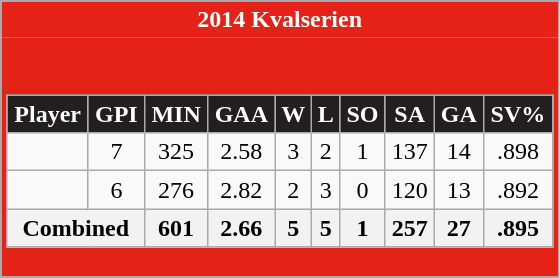<table class="wikitable" style="border: 1px solid #aaa;">
<tr>
<th style="background:#E42217; color:#FFFFFF; border: 0;">2014 Kvalserien</th>
</tr>
<tr>
<td style="background: #E42217; border: 0;" colspan="4"><br><table class="wikitable sortable" style="width: 100%; text-align: center;">
<tr>
<th style="background:#231F20; color:#FFFFFF;">Player</th>
<th style="background:#231F20; color:#FFFFFF;">GPI</th>
<th style="background:#231F20; color:#FFFFFF;">MIN</th>
<th style="background:#231F20; color:#FFFFFF;">GAA</th>
<th style="background:#231F20; color:#FFFFFF;">W</th>
<th style="background:#231F20; color:#FFFFFF;">L</th>
<th style="background:#231F20; color:#FFFFFF;">SO</th>
<th style="background:#231F20; color:#FFFFFF;">SA</th>
<th style="background:#231F20; color:#FFFFFF;">GA</th>
<th style="background:#231F20; color:#FFFFFF;">SV%</th>
</tr>
<tr align=center>
<td></td>
<td>7</td>
<td>325</td>
<td>2.58</td>
<td>3</td>
<td>2</td>
<td>1</td>
<td>137</td>
<td>14</td>
<td>.898</td>
</tr>
<tr align=center>
<td></td>
<td>6</td>
<td>276</td>
<td>2.82</td>
<td>2</td>
<td>3</td>
<td>0</td>
<td>120</td>
<td>13</td>
<td>.892</td>
</tr>
<tr class="unsortable">
<th colspan=2>Combined</th>
<th>601</th>
<th>2.66</th>
<th>5</th>
<th>5</th>
<th>1</th>
<th>257</th>
<th>27</th>
<th>.895</th>
</tr>
</table>
</td>
</tr>
</table>
